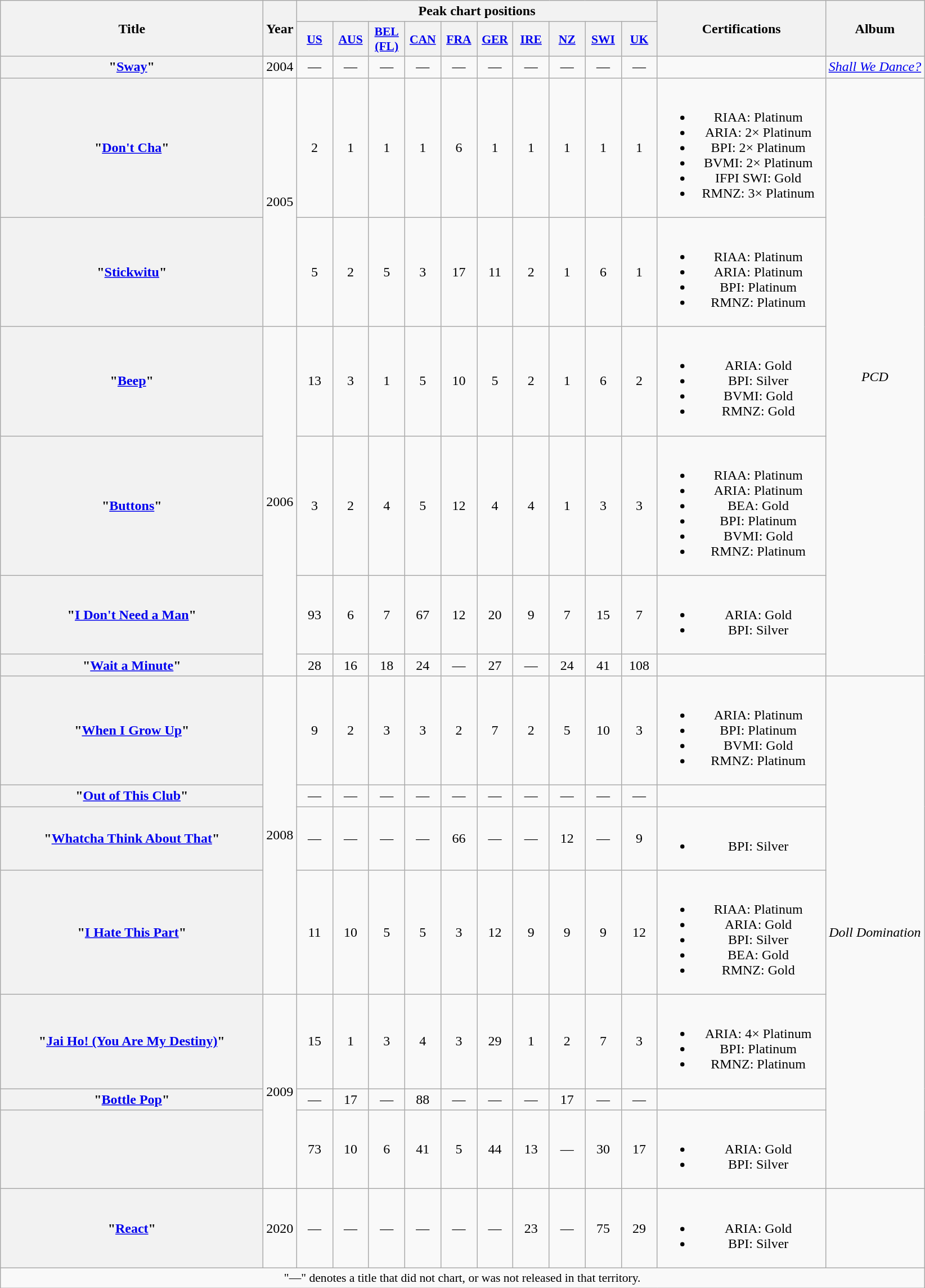<table class="wikitable plainrowheaders" style="text-align:center;">
<tr>
<th scope="col" rowspan="2" style="width:19em;">Title</th>
<th scope="col" rowspan="2">Year</th>
<th scope="col" colspan="10">Peak chart positions</th>
<th scope="col" rowspan="2" style="width:12em;">Certifications</th>
<th scope="col" rowspan="2">Album</th>
</tr>
<tr>
<th scope="col" style="width:2.5em;font-size:90%;"><a href='#'>US</a><br></th>
<th scope="col" style="width:2.5em;font-size:90%;"><a href='#'>AUS</a><br></th>
<th scope="col" style="width:2.5em; font-size:90%;"><a href='#'>BEL<br>(FL)</a><br></th>
<th scope="col" style="width:2.5em;font-size:90%;"><a href='#'>CAN</a><br></th>
<th scope="col" style="width:2.5em;font-size:90%;"><a href='#'>FRA</a><br></th>
<th scope="col" style="width:2.5em;font-size:90%;"><a href='#'>GER</a><br></th>
<th scope="col" style="width:2.5em;font-size:90%;"><a href='#'>IRE</a><br></th>
<th scope="col" style="width:2.5em;font-size:90%;"><a href='#'>NZ</a><br></th>
<th scope="col" style="width:2.5em;font-size:90%;"><a href='#'>SWI</a><br></th>
<th scope="col" style="width:2.5em;font-size:90%;"><a href='#'>UK</a><br></th>
</tr>
<tr>
<th scope="row">"<a href='#'>Sway</a>"</th>
<td>2004</td>
<td>—</td>
<td>—</td>
<td>—</td>
<td>—</td>
<td>—</td>
<td>—</td>
<td>—</td>
<td>—</td>
<td>—</td>
<td>—</td>
<td></td>
<td><em><a href='#'>Shall We Dance?</a></em></td>
</tr>
<tr>
<th scope="row">"<a href='#'>Don't Cha</a>" <br></th>
<td rowspan="2">2005</td>
<td>2</td>
<td>1</td>
<td>1</td>
<td>1</td>
<td>6</td>
<td>1</td>
<td>1</td>
<td>1</td>
<td>1</td>
<td>1</td>
<td><br><ul><li>RIAA: Platinum</li><li>ARIA: 2× Platinum</li><li>BPI: 2× Platinum</li><li>BVMI: 2× Platinum</li><li>IFPI SWI: Gold</li><li>RMNZ: 3× Platinum</li></ul></td>
<td rowspan="6"><em>PCD</em></td>
</tr>
<tr>
<th scope="row">"<a href='#'>Stickwitu</a>"</th>
<td>5</td>
<td>2</td>
<td>5</td>
<td>3</td>
<td>17</td>
<td>11</td>
<td>2</td>
<td>1</td>
<td>6</td>
<td>1</td>
<td><br><ul><li>RIAA: Platinum</li><li>ARIA: Platinum</li><li>BPI: Platinum</li><li>RMNZ: Platinum</li></ul></td>
</tr>
<tr>
<th scope="row">"<a href='#'>Beep</a>" <br></th>
<td rowspan="4">2006</td>
<td>13</td>
<td>3</td>
<td>1</td>
<td>5</td>
<td>10</td>
<td>5</td>
<td>2</td>
<td>1</td>
<td>6</td>
<td>2</td>
<td><br><ul><li>ARIA: Gold</li><li>BPI: Silver</li><li>BVMI: Gold</li><li>RMNZ: Gold</li></ul></td>
</tr>
<tr>
<th scope="row">"<a href='#'>Buttons</a>" <br></th>
<td>3</td>
<td>2</td>
<td>4</td>
<td>5</td>
<td>12</td>
<td>4</td>
<td>4</td>
<td>1</td>
<td>3</td>
<td>3</td>
<td><br><ul><li>RIAA: Platinum</li><li>ARIA: Platinum</li><li>BEA: Gold</li><li>BPI: Platinum</li><li>BVMI: Gold</li><li>RMNZ: Platinum</li></ul></td>
</tr>
<tr>
<th scope="row">"<a href='#'>I Don't Need a Man</a>"</th>
<td>93</td>
<td>6</td>
<td>7</td>
<td>67</td>
<td>12</td>
<td>20</td>
<td>9</td>
<td>7</td>
<td>15</td>
<td>7</td>
<td><br><ul><li>ARIA: Gold</li><li>BPI: Silver</li></ul></td>
</tr>
<tr>
<th scope="row">"<a href='#'>Wait a Minute</a>" <br></th>
<td>28</td>
<td>16</td>
<td>18</td>
<td>24</td>
<td>—</td>
<td>27</td>
<td>—</td>
<td>24</td>
<td>41</td>
<td>108</td>
<td></td>
</tr>
<tr>
<th scope="row">"<a href='#'>When I Grow Up</a>"</th>
<td rowspan="4">2008</td>
<td>9</td>
<td>2</td>
<td>3</td>
<td>3</td>
<td>2</td>
<td>7</td>
<td>2</td>
<td>5</td>
<td>10</td>
<td>3</td>
<td><br><ul><li>ARIA: Platinum</li><li>BPI: Platinum</li><li>BVMI: Gold</li><li>RMNZ: Platinum</li></ul></td>
<td rowspan="7"><em>Doll Domination</em></td>
</tr>
<tr>
<th scope="row">"<a href='#'>Out of This Club</a>" <br></th>
<td>—</td>
<td>—</td>
<td>—</td>
<td>—</td>
<td>—</td>
<td>—</td>
<td>—</td>
<td>—</td>
<td>—</td>
<td>—</td>
</tr>
<tr>
<th scope="row">"<a href='#'>Whatcha Think About That</a>" <br></th>
<td>—</td>
<td>—</td>
<td>—</td>
<td>—</td>
<td>66</td>
<td>—</td>
<td>—</td>
<td>12</td>
<td>—</td>
<td>9</td>
<td><br><ul><li>BPI: Silver</li></ul></td>
</tr>
<tr>
<th scope="row">"<a href='#'>I Hate This Part</a>"</th>
<td>11</td>
<td>10</td>
<td>5</td>
<td>5</td>
<td>3</td>
<td>12</td>
<td>9</td>
<td>9</td>
<td>9</td>
<td>12</td>
<td><br><ul><li>RIAA: Platinum</li><li>ARIA: Gold</li><li>BPI: Silver</li><li>BEA: Gold</li><li>RMNZ: Gold</li></ul></td>
</tr>
<tr>
<th scope="row">"<a href='#'>Jai Ho! (You Are My Destiny)</a>"<br></th>
<td rowspan="3">2009</td>
<td>15</td>
<td>1</td>
<td>3</td>
<td>4</td>
<td>3</td>
<td>29</td>
<td>1</td>
<td>2</td>
<td>7</td>
<td>3</td>
<td><br><ul><li>ARIA: 4× Platinum</li><li>BPI: Platinum</li><li>RMNZ: Platinum</li></ul></td>
</tr>
<tr>
<th scope="row">"<a href='#'>Bottle Pop</a>"</th>
<td>—</td>
<td>17</td>
<td>—</td>
<td>88</td>
<td>—</td>
<td>—</td>
<td>—</td>
<td>17</td>
<td>—</td>
<td>—</td>
<td></td>
</tr>
<tr>
<th scope="row"></th>
<td>73</td>
<td>10</td>
<td>6</td>
<td>41</td>
<td>5</td>
<td>44</td>
<td>13</td>
<td>—</td>
<td>30</td>
<td>17</td>
<td><br><ul><li>ARIA: Gold</li><li>BPI: Silver</li></ul></td>
</tr>
<tr>
<th scope="row">"<a href='#'>React</a>"</th>
<td>2020</td>
<td>—</td>
<td>—</td>
<td>—</td>
<td>—</td>
<td>—</td>
<td>—</td>
<td>23</td>
<td>—</td>
<td>75</td>
<td>29</td>
<td><br><ul><li>ARIA: Gold</li><li>BPI: Silver</li></ul></td>
<td></td>
</tr>
<tr>
<td colspan="15" style="font-size:90%">"—" denotes a title that did not chart, or was not released in that territory.</td>
</tr>
</table>
